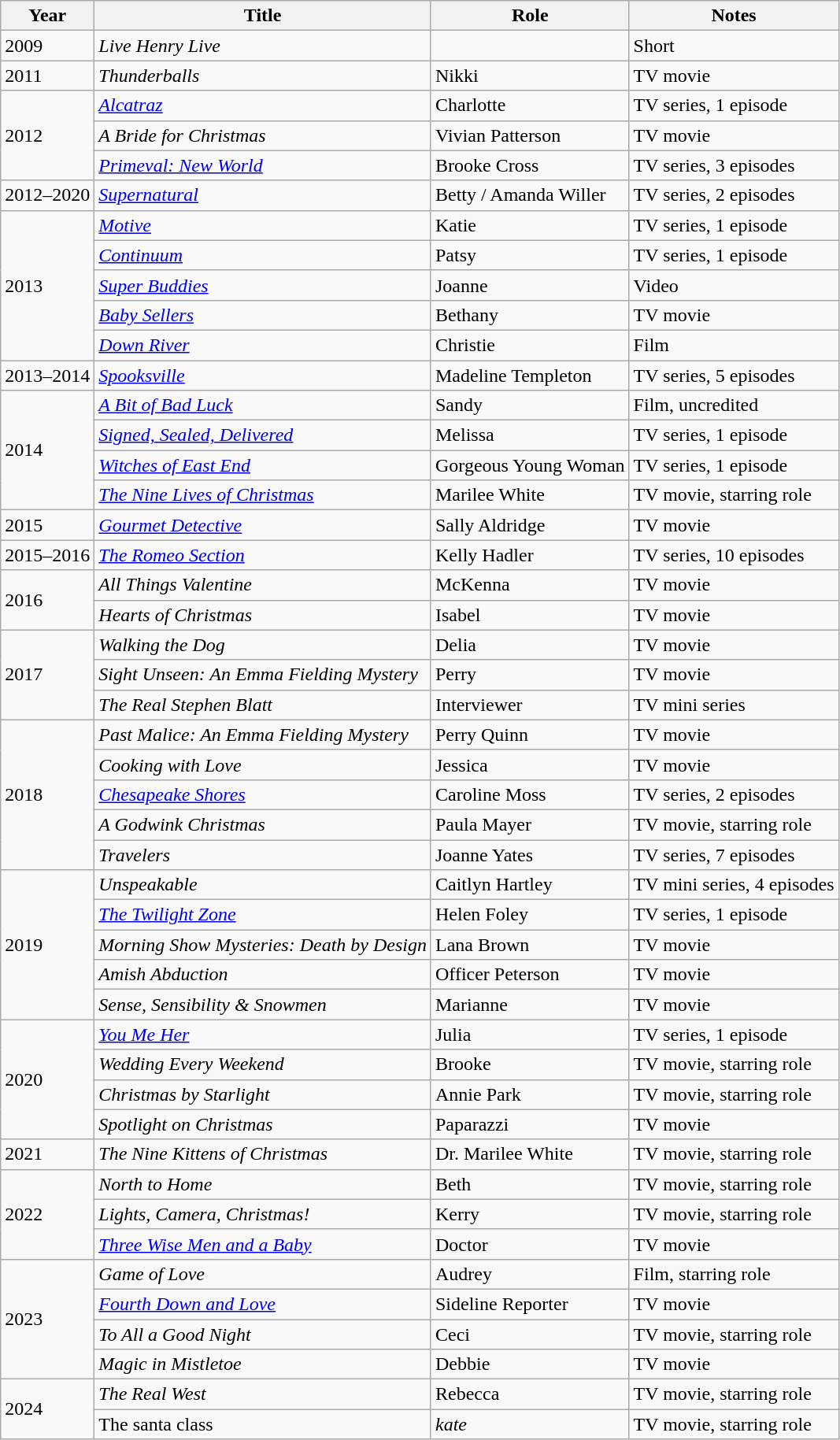<table class="wikitable sortable">
<tr>
<th>Year</th>
<th>Title</th>
<th>Role</th>
<th class="unsortable">Notes</th>
</tr>
<tr>
<td>2009</td>
<td><em>Live Henry Live</em></td>
<td></td>
<td>Short</td>
</tr>
<tr>
<td>2011</td>
<td><em>Thunderballs</em></td>
<td>Nikki</td>
<td>TV movie</td>
</tr>
<tr>
<td rowspan="3">2012</td>
<td><em><a href='#'>Alcatraz</a></em></td>
<td>Charlotte</td>
<td>TV series, 1 episode</td>
</tr>
<tr>
<td><em>A Bride for Christmas</em></td>
<td>Vivian Patterson</td>
<td>TV movie</td>
</tr>
<tr>
<td><em><a href='#'>Primeval: New World</a></em></td>
<td>Brooke Cross</td>
<td>TV series, 3 episodes</td>
</tr>
<tr>
<td>2012–2020</td>
<td><em><a href='#'>Supernatural</a></em></td>
<td>Betty / Amanda Willer</td>
<td>TV series, 2 episodes</td>
</tr>
<tr>
<td rowspan="5">2013</td>
<td><em><a href='#'>Motive</a></em></td>
<td>Katie</td>
<td>TV series, 1 episode</td>
</tr>
<tr>
<td><em><a href='#'>Continuum</a></em></td>
<td>Patsy</td>
<td>TV series, 1 episode</td>
</tr>
<tr>
<td><em><a href='#'>Super Buddies</a></em></td>
<td>Joanne</td>
<td>Video</td>
</tr>
<tr>
<td><em><a href='#'>Baby Sellers</a></em></td>
<td>Bethany</td>
<td>TV movie</td>
</tr>
<tr>
<td><em><a href='#'>Down River</a></em></td>
<td>Christie</td>
<td>Film</td>
</tr>
<tr>
<td>2013–2014</td>
<td><em><a href='#'>Spooksville</a></em></td>
<td>Madeline Templeton</td>
<td>TV series, 5 episodes</td>
</tr>
<tr>
<td rowspan="4">2014</td>
<td><em><a href='#'>A Bit of Bad Luck</a></em></td>
<td>Sandy</td>
<td>Film, uncredited</td>
</tr>
<tr>
<td><em><a href='#'>Signed, Sealed, Delivered</a></em></td>
<td>Melissa</td>
<td>TV series, 1 episode</td>
</tr>
<tr>
<td><em><a href='#'>Witches of East End</a></em></td>
<td>Gorgeous Young Woman</td>
<td>TV series, 1 episode</td>
</tr>
<tr>
<td><em><a href='#'>The Nine Lives of Christmas</a></em></td>
<td>Marilee White</td>
<td>TV movie, starring role</td>
</tr>
<tr>
<td>2015</td>
<td><em><a href='#'>Gourmet Detective</a></em></td>
<td>Sally Aldridge</td>
<td>TV movie</td>
</tr>
<tr>
<td>2015–2016</td>
<td><em><a href='#'>The Romeo Section</a></em></td>
<td>Kelly Hadler</td>
<td>TV series, 10 episodes</td>
</tr>
<tr>
<td rowspan="2">2016</td>
<td><em>All Things Valentine</em></td>
<td>McKenna</td>
<td>TV movie</td>
</tr>
<tr>
<td><em>Hearts of Christmas</em></td>
<td>Isabel</td>
<td>TV movie</td>
</tr>
<tr>
<td rowspan="3">2017</td>
<td><em>Walking the Dog</em></td>
<td>Delia</td>
<td>TV movie</td>
</tr>
<tr>
<td><em>Sight Unseen: An Emma Fielding Mystery</em></td>
<td>Perry</td>
<td>TV movie</td>
</tr>
<tr>
<td><em>The Real Stephen Blatt</em></td>
<td>Interviewer</td>
<td>TV mini series</td>
</tr>
<tr>
<td rowspan="5">2018</td>
<td><em>Past Malice: An Emma Fielding Mystery</em></td>
<td>Perry Quinn</td>
<td>TV movie</td>
</tr>
<tr>
<td><em>Cooking with Love</em></td>
<td>Jessica</td>
<td>TV movie</td>
</tr>
<tr>
<td><em><a href='#'>Chesapeake Shores</a></em></td>
<td>Caroline Moss</td>
<td>TV series, 2 episodes</td>
</tr>
<tr>
<td><em>A Godwink Christmas</em></td>
<td>Paula Mayer</td>
<td>TV movie, starring role</td>
</tr>
<tr>
<td><em>Travelers</em></td>
<td>Joanne Yates</td>
<td>TV series, 7 episodes</td>
</tr>
<tr>
<td rowspan="5">2019</td>
<td><em>Unspeakable</em></td>
<td>Caitlyn Hartley</td>
<td>TV mini series, 4 episodes</td>
</tr>
<tr>
<td><em><a href='#'>The Twilight Zone</a></em></td>
<td>Helen Foley</td>
<td>TV series, 1 episode</td>
</tr>
<tr>
<td><em>Morning Show Mysteries: Death by Design</em></td>
<td>Lana Brown</td>
<td>TV movie</td>
</tr>
<tr>
<td><em>Amish Abduction</em></td>
<td>Officer Peterson</td>
<td>TV movie</td>
</tr>
<tr>
<td><em>Sense, Sensibility & Snowmen</em></td>
<td>Marianne</td>
<td>TV movie</td>
</tr>
<tr>
<td rowspan="4">2020</td>
<td><em><a href='#'>You Me Her</a></em></td>
<td>Julia</td>
<td>TV series, 1 episode</td>
</tr>
<tr>
<td><em>Wedding Every Weekend</em></td>
<td>Brooke</td>
<td>TV movie, starring role</td>
</tr>
<tr>
<td><em>Christmas by Starlight</em></td>
<td>Annie Park</td>
<td>TV movie, starring role</td>
</tr>
<tr>
<td><em>Spotlight on Christmas</em></td>
<td>Paparazzi</td>
<td>TV movie</td>
</tr>
<tr>
<td>2021</td>
<td><em>The Nine Kittens of Christmas</em></td>
<td>Dr. Marilee White</td>
<td>TV movie, starring role</td>
</tr>
<tr>
<td rowspan="3">2022</td>
<td><em>North to Home</em></td>
<td>Beth</td>
<td>TV movie, starring role</td>
</tr>
<tr>
<td><em>Lights, Camera, Christmas!</em></td>
<td>Kerry</td>
<td>TV movie, starring role</td>
</tr>
<tr>
<td><em><a href='#'>Three Wise Men and a Baby</a></em></td>
<td>Doctor</td>
<td>TV movie</td>
</tr>
<tr>
<td rowspan="4">2023</td>
<td><em>Game of Love</em></td>
<td>Audrey</td>
<td>Film, starring role</td>
</tr>
<tr>
<td><em><a href='#'>Fourth Down and Love</a></em></td>
<td>Sideline Reporter</td>
<td>TV movie</td>
</tr>
<tr>
<td><em>To All a Good Night</em></td>
<td>Ceci</td>
<td>TV movie, starring role</td>
</tr>
<tr>
<td><em>Magic in Mistletoe</em></td>
<td>Debbie</td>
<td>TV movie</td>
</tr>
<tr>
<td rowspan="5">2024</td>
<td><em>The Real West</em></td>
<td>Rebecca</td>
<td>TV movie, starring role</td>
</tr>
<tr>
<td rowspan="5">The santa class</td>
<td><em>kate</em></td>
<td>TV movie, starring role</td>
</tr>
</table>
